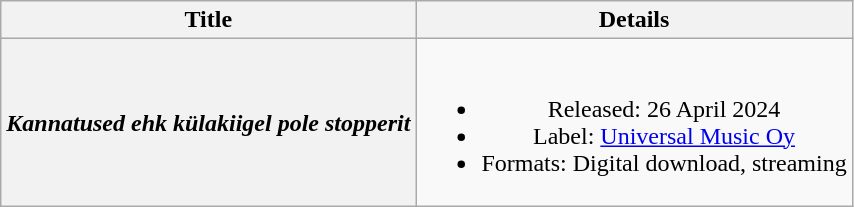<table class="wikitable plainrowheaders" style="text-align:center;" border="1">
<tr>
<th scope="col">Title</th>
<th scope="col">Details</th>
</tr>
<tr>
<th scope="row"><em>Kannatused ehk külakiigel pole stopperit</em><br></th>
<td><br><ul><li>Released: 26 April 2024</li><li>Label: <a href='#'>Universal Music Oy</a></li><li>Formats: Digital download, streaming</li></ul></td>
</tr>
</table>
